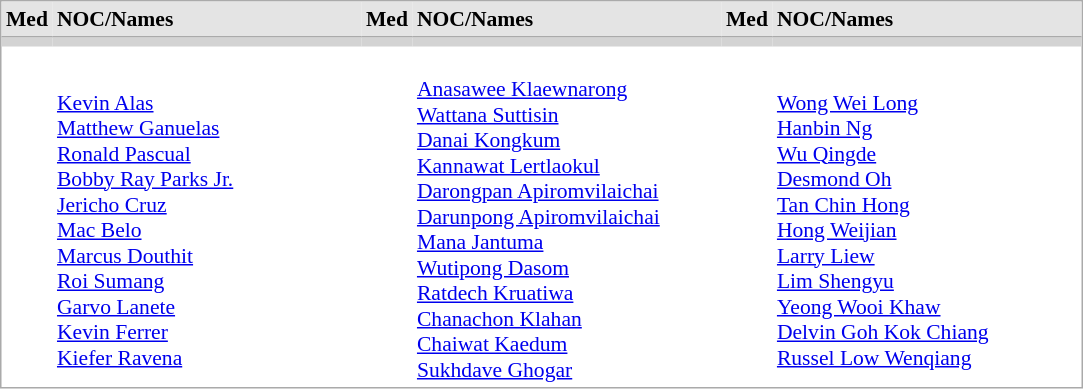<table cellspacing="0" cellpadding="3" style="border:1px solid #AAAAAA;font-size:90%">
<tr bgcolor="#E4E4E4">
<td style="border-bottom:1px solid #AAAAAA" width="10" align="center"><strong>Med</strong></td>
<td style="border-bottom:1px solid #AAAAAA" width="200"><strong>NOC/Names</strong></td>
<td style="border-bottom:1px solid #AAAAAA" width="10" align="center"><strong>Med</strong></td>
<td style="border-bottom:1px solid #AAAAAA" width="200"><strong>NOC/Names</strong></td>
<td style="border-bottom:1px solid #AAAAAA" width="10" align="center"><strong>Med</strong></td>
<td style="border-bottom:1px solid #AAAAAA" width="200"><strong>NOC/Names</strong></td>
</tr>
<tr align="right" bgcolor="lightgrey">
<td></td>
<td align="left"></td>
<td></td>
<td align="left"></td>
<td></td>
<td align="left"></td>
</tr>
<tr>
<td></td>
<td><br><a href='#'>Kevin Alas</a><br>
<a href='#'>Matthew Ganuelas</a><br>
<a href='#'>Ronald Pascual</a><br>
<a href='#'>Bobby Ray Parks Jr.</a><br>
<a href='#'>Jericho Cruz</a><br>
<a href='#'>Mac Belo</a><br>
<a href='#'>Marcus Douthit</a><br>
<a href='#'>Roi Sumang</a><br>
<a href='#'>Garvo Lanete</a><br>
<a href='#'>Kevin Ferrer</a><br>
<a href='#'>Kiefer Ravena</a></td>
<td></td>
<td><br><a href='#'>Anasawee Klaewnarong</a><br>
<a href='#'>Wattana Suttisin</a><br>
<a href='#'>Danai Kongkum</a><br>
<a href='#'>Kannawat Lertlaokul</a><br>
<a href='#'>Darongpan Apiromvilaichai</a><br>
<a href='#'>Darunpong Apiromvilaichai</a><br>
<a href='#'>Mana Jantuma</a><br>
<a href='#'>Wutipong Dasom</a><br>
<a href='#'>Ratdech Kruatiwa</a><br>
<a href='#'>Chanachon Klahan</a><br>
<a href='#'>Chaiwat Kaedum</a><br>
<a href='#'>Sukhdave Ghogar</a></td>
<td></td>
<td><br><a href='#'>Wong Wei Long</a><br>
<a href='#'>Hanbin Ng</a><br>
<a href='#'>Wu Qingde</a><br>
<a href='#'>Desmond Oh</a><br>
<a href='#'>Tan Chin Hong</a><br>
<a href='#'>Hong Weijian</a><br>
<a href='#'>Larry Liew</a><br>
<a href='#'>Lim Shengyu</a><br>
<a href='#'>Yeong Wooi Khaw</a><br>
<a href='#'>Delvin Goh Kok Chiang</a><br>
<a href='#'>Russel Low Wenqiang</a></td>
</tr>
</table>
